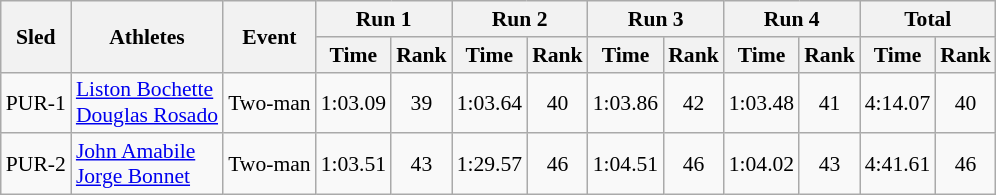<table class="wikitable" border="1" style="font-size:90%">
<tr>
<th rowspan="2">Sled</th>
<th rowspan="2">Athletes</th>
<th rowspan="2">Event</th>
<th colspan="2">Run 1</th>
<th colspan="2">Run 2</th>
<th colspan="2">Run 3</th>
<th colspan="2">Run 4</th>
<th colspan="2">Total</th>
</tr>
<tr>
<th>Time</th>
<th>Rank</th>
<th>Time</th>
<th>Rank</th>
<th>Time</th>
<th>Rank</th>
<th>Time</th>
<th>Rank</th>
<th>Time</th>
<th>Rank</th>
</tr>
<tr>
<td align="center">PUR-1</td>
<td><a href='#'>Liston Bochette</a><br><a href='#'>Douglas Rosado</a></td>
<td>Two-man</td>
<td align="center">1:03.09</td>
<td align="center">39</td>
<td align="center">1:03.64</td>
<td align="center">40</td>
<td align="center">1:03.86</td>
<td align="center">42</td>
<td align="center">1:03.48</td>
<td align="center">41</td>
<td align="center">4:14.07</td>
<td align="center">40</td>
</tr>
<tr>
<td align="center">PUR-2</td>
<td><a href='#'>John Amabile</a><br><a href='#'>Jorge Bonnet</a></td>
<td>Two-man</td>
<td align="center">1:03.51</td>
<td align="center">43</td>
<td align="center">1:29.57</td>
<td align="center">46</td>
<td align="center">1:04.51</td>
<td align="center">46</td>
<td align="center">1:04.02</td>
<td align="center">43</td>
<td align="center">4:41.61</td>
<td align="center">46</td>
</tr>
</table>
